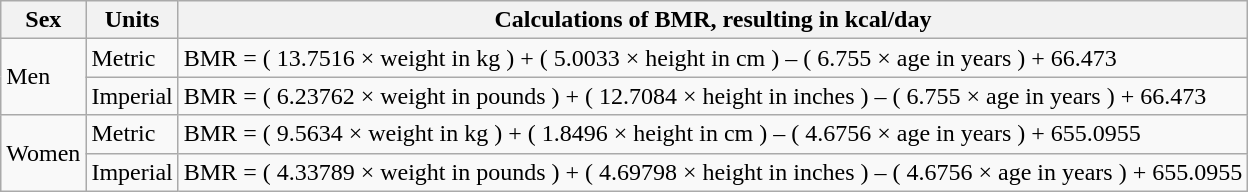<table class="wikitable">
<tr>
<th>Sex</th>
<th>Units</th>
<th>Calculations of BMR, resulting in kcal/day</th>
</tr>
<tr>
<td rowspan="2">Men</td>
<td>Metric</td>
<td>BMR = ( 13.7516 × weight in kg ) + ( 5.0033 × height in cm ) – ( 6.755 × age in years ) + 66.473</td>
</tr>
<tr>
<td>Imperial</td>
<td>BMR = ( 6.23762 × weight in pounds ) + ( 12.7084 × height in inches ) – ( 6.755 × age in years ) + 66.473</td>
</tr>
<tr>
<td rowspan="2">Women</td>
<td>Metric</td>
<td>BMR = ( 9.5634 × weight in kg ) + ( 1.8496 × height in cm ) – ( 4.6756 × age in years ) + 655.0955</td>
</tr>
<tr>
<td>Imperial</td>
<td>BMR = ( 4.33789 × weight in pounds ) + ( 4.69798 × height in inches ) – ( 4.6756 × age in years ) + 655.0955</td>
</tr>
</table>
